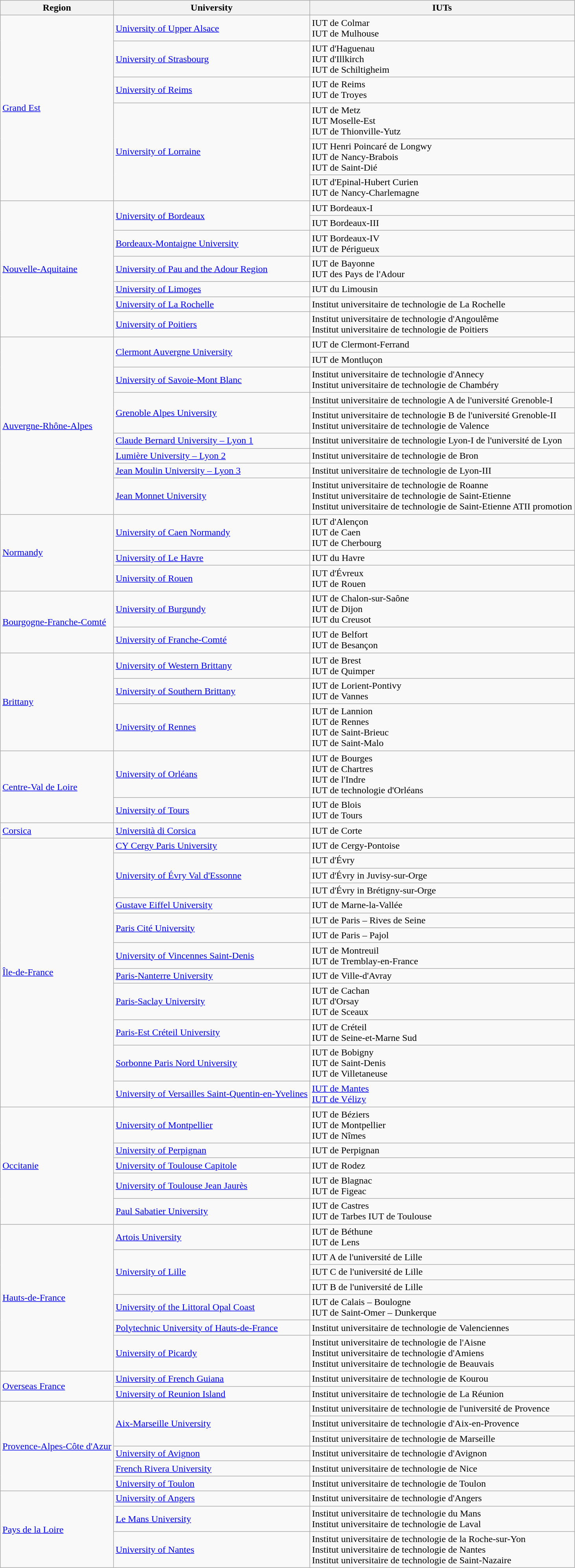<table class="wikitable">
<tr>
<th>Region</th>
<th>University</th>
<th>IUTs</th>
</tr>
<tr>
<td rowspan="6"><a href='#'>Grand Est</a></td>
<td><a href='#'>University of Upper Alsace</a></td>
<td>IUT de Colmar<br>IUT de Mulhouse</td>
</tr>
<tr>
<td><a href='#'>University of Strasbourg</a></td>
<td>IUT d'Haguenau<br>IUT d'Illkirch<br>IUT de Schiltigheim</td>
</tr>
<tr>
<td><a href='#'>University of Reims</a></td>
<td>IUT de Reims<br>IUT de Troyes</td>
</tr>
<tr>
<td rowspan="3"><a href='#'>University of Lorraine</a></td>
<td>IUT de Metz<br>IUT Moselle-Est<br>IUT de Thionville-Yutz</td>
</tr>
<tr>
<td>IUT Henri Poincaré de Longwy<br>IUT de Nancy-Brabois<br>IUT de Saint-Dié</td>
</tr>
<tr>
<td>IUT d'Epinal-Hubert Curien<br>IUT de Nancy-Charlemagne</td>
</tr>
<tr>
<td rowspan="7"><a href='#'>Nouvelle-Aquitaine</a></td>
<td rowspan="2"><a href='#'>University of Bordeaux</a></td>
<td>IUT Bordeaux-I</td>
</tr>
<tr>
<td>IUT Bordeaux-III</td>
</tr>
<tr>
<td><a href='#'>Bordeaux-Montaigne University</a></td>
<td>IUT Bordeaux-IV<br>IUT de Périgueux</td>
</tr>
<tr>
<td><a href='#'>University of Pau and the Adour Region</a></td>
<td>IUT de Bayonne<br>IUT des Pays de l'Adour</td>
</tr>
<tr>
<td><a href='#'>University of Limoges</a></td>
<td>IUT du Limousin</td>
</tr>
<tr>
<td><a href='#'>University of La Rochelle</a></td>
<td>Institut universitaire de technologie de La Rochelle</td>
</tr>
<tr>
<td><a href='#'>University of Poitiers</a></td>
<td>Institut universitaire de technologie d'Angoulême<br>Institut universitaire de technologie de Poitiers</td>
</tr>
<tr>
<td rowspan="9"><a href='#'>Auvergne-Rhône-Alpes</a></td>
<td rowspan="2"><a href='#'>Clermont Auvergne University</a></td>
<td>IUT de Clermont-Ferrand</td>
</tr>
<tr>
<td>IUT de Montluçon</td>
</tr>
<tr>
<td><a href='#'>University of Savoie-Mont Blanc</a></td>
<td>Institut universitaire de technologie d'Annecy<br>Institut universitaire de technologie de Chambéry</td>
</tr>
<tr>
<td rowspan="2"><a href='#'>Grenoble Alpes University</a></td>
<td>Institut universitaire de technologie A de l'université Grenoble-I</td>
</tr>
<tr>
<td>Institut universitaire de technologie B de l'université Grenoble-II<br>Institut universitaire de technologie de Valence</td>
</tr>
<tr>
<td><a href='#'>Claude Bernard University – Lyon 1</a></td>
<td>Institut universitaire de technologie Lyon-I de l'université de Lyon</td>
</tr>
<tr>
<td><a href='#'>Lumière University – Lyon 2</a></td>
<td>Institut universitaire de technologie de Bron</td>
</tr>
<tr>
<td><a href='#'>Jean Moulin University – Lyon 3</a></td>
<td>Institut universitaire de technologie de Lyon-III</td>
</tr>
<tr>
<td><a href='#'>Jean Monnet University</a></td>
<td>Institut universitaire de technologie de Roanne<br>Institut universitaire de technologie de Saint-Etienne<br>Institut universitaire de technologie de Saint-Etienne ATII promotion</td>
</tr>
<tr>
<td rowspan="3"><a href='#'>Normandy</a></td>
<td><a href='#'>University of Caen Normandy</a></td>
<td>IUT d'Alençon<br>IUT de Caen<br>IUT de Cherbourg</td>
</tr>
<tr>
<td><a href='#'>University of Le Havre</a></td>
<td>IUT du Havre</td>
</tr>
<tr>
<td><a href='#'>University of Rouen</a></td>
<td>IUT d'Évreux<br>IUT de Rouen</td>
</tr>
<tr>
<td rowspan="2"><a href='#'>Bourgogne-Franche-Comté</a></td>
<td><a href='#'>University of Burgundy</a></td>
<td>IUT de Chalon-sur-Saône<br>IUT de Dijon<br>IUT du Creusot</td>
</tr>
<tr>
<td><a href='#'>University of Franche-Comté</a></td>
<td>IUT de Belfort<br>IUT de Besançon</td>
</tr>
<tr>
<td rowspan="3"><a href='#'>Brittany</a></td>
<td><a href='#'>University of Western Brittany</a></td>
<td>IUT de Brest<br>IUT de Quimper</td>
</tr>
<tr>
<td><a href='#'>University of Southern Brittany</a></td>
<td>IUT de Lorient-Pontivy<br>IUT de Vannes</td>
</tr>
<tr>
<td><a href='#'>University of Rennes</a></td>
<td>IUT de Lannion<br>IUT de Rennes<br>IUT de Saint-Brieuc<br>IUT de Saint-Malo</td>
</tr>
<tr>
<td rowspan="2"><a href='#'>Centre-Val de Loire</a></td>
<td><a href='#'>University of Orléans</a></td>
<td>IUT de Bourges<br>IUT de Chartres<br>IUT de l'Indre<br>IUT de technologie d'Orléans</td>
</tr>
<tr>
<td><a href='#'>University of Tours</a></td>
<td>IUT de Blois<br>IUT de Tours</td>
</tr>
<tr>
<td><a href='#'>Corsica</a></td>
<td><a href='#'>Università di Corsica</a></td>
<td>IUT de Corte</td>
</tr>
<tr>
<td rowspan="13"><a href='#'>Île-de-France</a></td>
<td><a href='#'>CY Cergy Paris University</a></td>
<td>IUT de Cergy-Pontoise</td>
</tr>
<tr>
<td rowspan="3"><a href='#'>University of Évry Val d'Essonne</a></td>
<td>IUT d'Évry</td>
</tr>
<tr>
<td>IUT d'Évry in Juvisy-sur-Orge</td>
</tr>
<tr>
<td>IUT d'Évry in Brétigny-sur-Orge</td>
</tr>
<tr>
<td><a href='#'>Gustave Eiffel University</a></td>
<td>IUT de Marne-la-Vallée</td>
</tr>
<tr>
<td rowspan="2"><a href='#'>Paris Cité University</a></td>
<td>IUT de Paris – Rives de Seine</td>
</tr>
<tr>
<td>IUT de Paris – Pajol</td>
</tr>
<tr>
<td><a href='#'>University of Vincennes Saint-Denis</a></td>
<td>IUT de Montreuil<br>IUT de Tremblay-en-France</td>
</tr>
<tr>
<td><a href='#'>Paris-Nanterre University</a></td>
<td>IUT de Ville-d'Avray</td>
</tr>
<tr>
<td><a href='#'>Paris-Saclay University</a></td>
<td>IUT de Cachan<br>IUT d'Orsay<br>IUT de Sceaux</td>
</tr>
<tr>
<td><a href='#'>Paris-Est Créteil University</a></td>
<td>IUT de Créteil<br>IUT de Seine-et-Marne Sud</td>
</tr>
<tr>
<td><a href='#'>Sorbonne Paris Nord University</a></td>
<td>IUT de Bobigny<br>IUT de Saint-Denis<br>IUT de Villetaneuse</td>
</tr>
<tr>
<td><a href='#'>University of Versailles Saint-Quentin-en-Yvelines</a></td>
<td><a href='#'>IUT de Mantes</a><br><a href='#'>IUT de Vélizy</a></td>
</tr>
<tr>
<td rowspan="5"><a href='#'>Occitanie</a></td>
<td><a href='#'>University of Montpellier</a></td>
<td>IUT de Béziers<br>IUT de Montpellier<br>IUT de Nîmes</td>
</tr>
<tr>
<td><a href='#'>University of Perpignan</a></td>
<td>IUT de Perpignan</td>
</tr>
<tr>
<td><a href='#'>University of Toulouse Capitole</a></td>
<td>IUT de Rodez</td>
</tr>
<tr>
<td><a href='#'>University of Toulouse Jean Jaurès</a></td>
<td>IUT de Blagnac<br>IUT de Figeac</td>
</tr>
<tr>
<td><a href='#'>Paul Sabatier University</a></td>
<td>IUT de Castres<br>IUT de Tarbes
IUT de Toulouse</td>
</tr>
<tr>
<td rowspan="7"><a href='#'>Hauts-de-France</a></td>
<td><a href='#'>Artois University</a></td>
<td>IUT de Béthune<br>IUT de Lens</td>
</tr>
<tr>
<td rowspan="3"><a href='#'>University of Lille</a></td>
<td>IUT A de l'université de Lille</td>
</tr>
<tr>
<td>IUT C de l'université de Lille</td>
</tr>
<tr>
<td>IUT B de l'université de Lille</td>
</tr>
<tr>
<td><a href='#'>University of the Littoral Opal Coast</a></td>
<td>IUT de Calais – Boulogne<br>IUT de Saint-Omer – Dunkerque</td>
</tr>
<tr>
<td><a href='#'>Polytechnic University of Hauts-de-France</a></td>
<td>Institut universitaire de technologie de Valenciennes</td>
</tr>
<tr>
<td><a href='#'>University of Picardy</a></td>
<td>Institut universitaire de technologie de l'Aisne<br>Institut universitaire de technologie d'Amiens<br>Institut universitaire de technologie de Beauvais</td>
</tr>
<tr>
<td rowspan="2"><a href='#'>Overseas France</a></td>
<td><a href='#'>University of French Guiana</a></td>
<td>Institut universitaire de technologie de Kourou</td>
</tr>
<tr>
<td><a href='#'>University of Reunion Island</a></td>
<td>Institut universitaire de technologie de La Réunion</td>
</tr>
<tr>
<td rowspan="6"><a href='#'>Provence-Alpes-Côte d'Azur</a></td>
<td rowspan="3"><a href='#'>Aix-Marseille University</a></td>
<td>Institut universitaire de technologie de l'université de Provence</td>
</tr>
<tr>
<td>Institut universitaire de technologie d'Aix-en-Provence</td>
</tr>
<tr>
<td>Institut universitaire de technologie de Marseille</td>
</tr>
<tr>
<td><a href='#'>University of Avignon</a></td>
<td>Institut universitaire de technologie d'Avignon</td>
</tr>
<tr>
<td><a href='#'>French Rivera University</a></td>
<td>Institut universitaire de technologie de Nice</td>
</tr>
<tr>
<td><a href='#'>University of Toulon</a></td>
<td>Institut universitaire de technologie de Toulon</td>
</tr>
<tr>
<td rowspan="3"><a href='#'>Pays de la Loire</a></td>
<td><a href='#'>University of Angers</a></td>
<td>Institut universitaire de technologie d'Angers</td>
</tr>
<tr>
<td><a href='#'>Le Mans University</a></td>
<td>Institut universitaire de technologie du Mans<br>Institut universitaire de technologie de Laval</td>
</tr>
<tr>
<td><a href='#'>University of Nantes</a></td>
<td>Institut universitaire de technologie de la Roche-sur-Yon<br>Institut universitaire de technologie de Nantes<br>Institut universitaire de technologie de Saint-Nazaire</td>
</tr>
</table>
